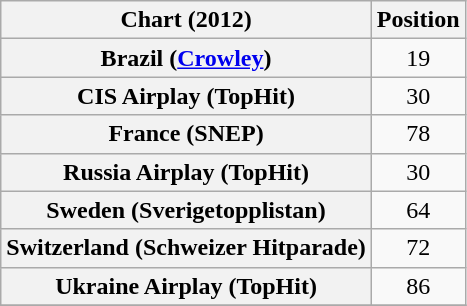<table class="wikitable sortable plainrowheaders">
<tr>
<th scope="col">Chart (2012)</th>
<th scope="col">Position</th>
</tr>
<tr>
<th scope="row">Brazil (<a href='#'>Crowley</a>)</th>
<td style="text-align:center;">19</td>
</tr>
<tr>
<th scope="row">CIS Airplay (TopHit)</th>
<td style="text-align:center;">30</td>
</tr>
<tr>
<th scope="row">France (SNEP)</th>
<td align="center">78</td>
</tr>
<tr>
<th scope="row">Russia Airplay (TopHit)</th>
<td style="text-align:center;">30</td>
</tr>
<tr>
<th scope="row">Sweden (Sverigetopplistan)</th>
<td style="text-align:center;">64</td>
</tr>
<tr>
<th scope="row">Switzerland (Schweizer Hitparade)</th>
<td align="center">72</td>
</tr>
<tr>
<th scope="row">Ukraine Airplay (TopHit)</th>
<td align="center">86</td>
</tr>
<tr>
</tr>
</table>
